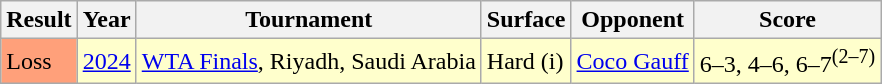<table class="wikitable">
<tr>
<th>Result</th>
<th>Year</th>
<th>Tournament</th>
<th>Surface</th>
<th>Opponent</th>
<th class=unsortable>Score</th>
</tr>
<tr bgcolor=ffffcc>
<td bgcolor=ffa07a>Loss</td>
<td><a href='#'>2024</a></td>
<td><a href='#'>WTA Finals</a>, Riyadh, Saudi Arabia</td>
<td>Hard (i)</td>
<td> <a href='#'>Coco Gauff</a></td>
<td>6–3, 4–6, 6–7<sup>(2–7)</sup></td>
</tr>
</table>
